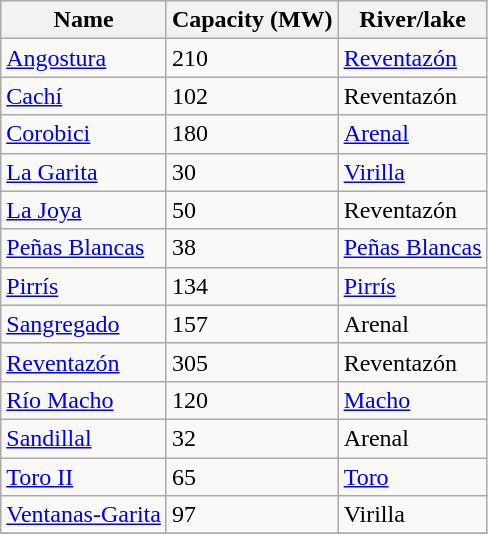<table class="wikitable sortable">
<tr>
<th>Name</th>
<th>Capacity (MW)</th>
<th>River/lake</th>
</tr>
<tr>
<td><a href='#'>Angostura</a></td>
<td>210</td>
<td><a href='#'>Reventazón</a></td>
</tr>
<tr>
<td><a href='#'>Cachí</a></td>
<td>102</td>
<td>Reventazón</td>
</tr>
<tr>
<td><a href='#'>Corobici</a></td>
<td>180</td>
<td><a href='#'>Arenal</a></td>
</tr>
<tr>
<td><a href='#'>La Garita</a></td>
<td>30</td>
<td><a href='#'>Virilla</a></td>
</tr>
<tr>
<td><a href='#'>La Joya</a></td>
<td>50</td>
<td>Reventazón</td>
</tr>
<tr>
<td><a href='#'>Peñas Blancas</a></td>
<td>38</td>
<td><a href='#'>Peñas Blancas</a></td>
</tr>
<tr>
<td><a href='#'>Pirrís</a></td>
<td>134</td>
<td><a href='#'>Pirrís</a></td>
</tr>
<tr>
<td><a href='#'>Sangregado</a></td>
<td>157</td>
<td>Arenal</td>
</tr>
<tr>
<td><a href='#'>Reventazón</a></td>
<td>305</td>
<td>Reventazón</td>
</tr>
<tr>
<td><a href='#'>Río Macho</a></td>
<td>120</td>
<td><a href='#'>Macho</a></td>
</tr>
<tr>
<td><a href='#'>Sandillal</a></td>
<td>32</td>
<td>Arenal</td>
</tr>
<tr>
<td><a href='#'>Toro II</a></td>
<td>65</td>
<td><a href='#'>Toro</a></td>
</tr>
<tr>
<td><a href='#'>Ventanas-Garita</a></td>
<td>97</td>
<td>Virilla</td>
</tr>
<tr>
</tr>
</table>
